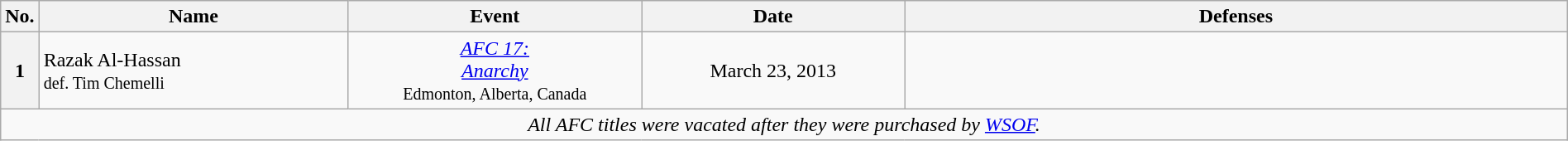<table class="wikitable" width=100%>
<tr>
<th width=1%>No.</th>
<th width=20%>Name</th>
<th width=19%>Event</th>
<th width=17%>Date</th>
<th width=44%>Defenses</th>
</tr>
<tr>
<th>1</th>
<td align=left> Razak Al-Hassan<br><small>def. Tim Chemelli</small></td>
<td align=center><em><a href='#'>AFC 17:</a></em><br><em><a href='#'>Anarchy</a></em><br><small>Edmonton, Alberta, Canada</small></td>
<td align=center>March 23, 2013</td>
<td></td>
</tr>
<tr>
<td align="center" colspan="5"><em>All AFC titles were vacated after they were purchased by <a href='#'>WSOF</a>.</em></td>
</tr>
</table>
